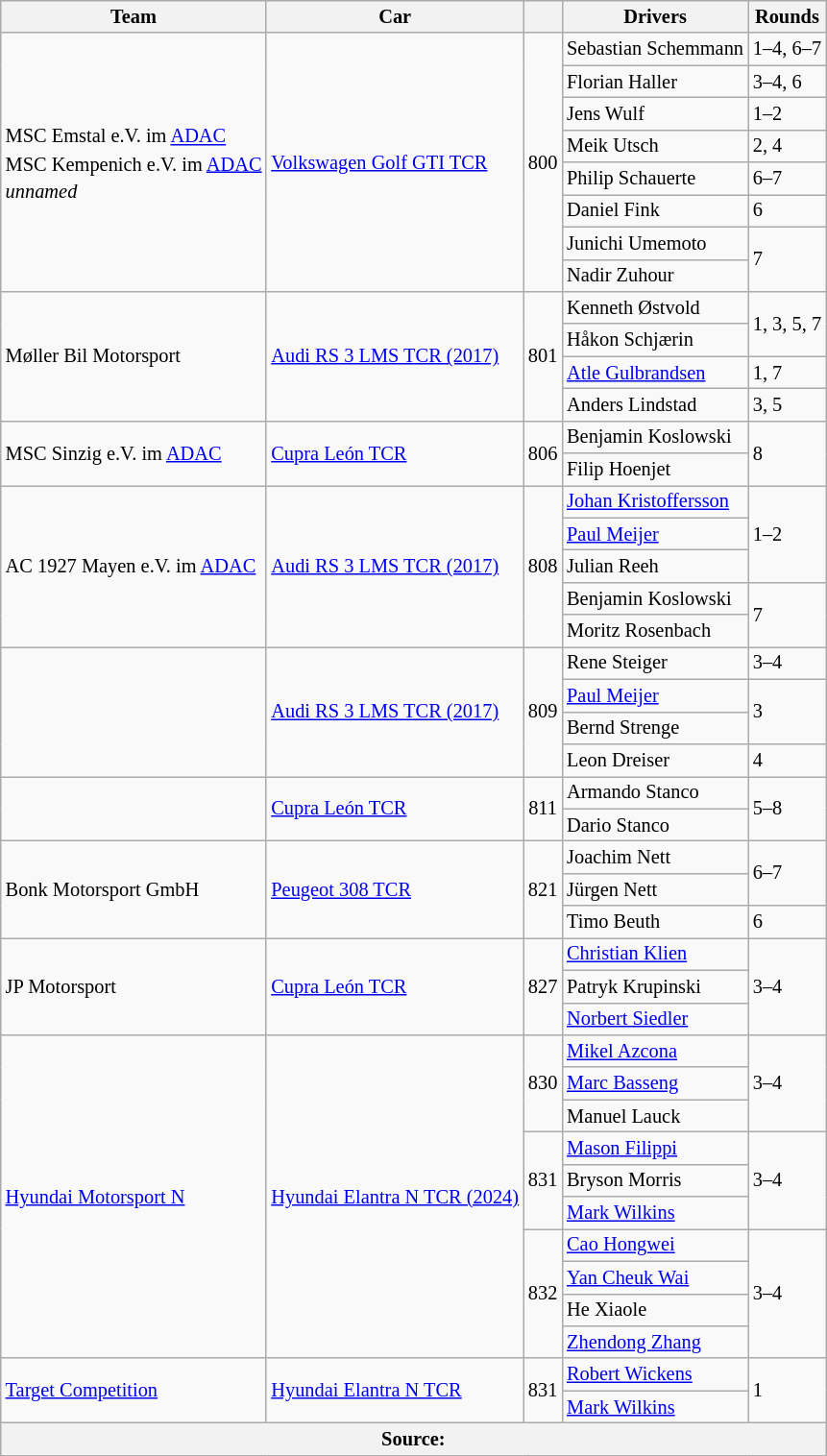<table class="wikitable" style="font-size: 85%;">
<tr>
<th>Team</th>
<th>Car</th>
<th></th>
<th>Drivers</th>
<th>Rounds</th>
</tr>
<tr>
<td rowspan="8"> MSC Emstal e.V. im <a href='#'>ADAC</a> <sup></sup><br> MSC Kempenich e.V. im <a href='#'>ADAC</a> <sup></sup><br><em>unnamed</em> <sup></sup></td>
<td rowspan="8"><a href='#'>Volkswagen Golf GTI TCR</a></td>
<td rowspan="8" align="center">800</td>
<td> Sebastian Schemmann</td>
<td rowspan="1">1–4, 6–7</td>
</tr>
<tr>
<td> Florian Haller</td>
<td rowspan="1">3–4, 6</td>
</tr>
<tr>
<td> Jens Wulf</td>
<td rowspan="1">1–2</td>
</tr>
<tr>
<td> Meik Utsch</td>
<td rowspan="1">2, 4</td>
</tr>
<tr>
<td> Philip Schauerte</td>
<td rowspan="1">6–7</td>
</tr>
<tr>
<td> Daniel Fink</td>
<td rowspan="1">6</td>
</tr>
<tr>
<td> Junichi Umemoto</td>
<td rowspan="2">7</td>
</tr>
<tr>
<td> Nadir Zuhour</td>
</tr>
<tr>
<td rowspan="4"> Møller Bil Motorsport</td>
<td rowspan="4"><a href='#'>Audi RS 3 LMS TCR (2017)</a></td>
<td rowspan="4" align="center">801</td>
<td> Kenneth Østvold</td>
<td rowspan="2">1, 3, 5, 7</td>
</tr>
<tr>
<td> Håkon Schjærin</td>
</tr>
<tr>
<td> <a href='#'>Atle Gulbrandsen</a></td>
<td rowspan="1">1, 7</td>
</tr>
<tr>
<td> Anders Lindstad</td>
<td rowspan="1">3, 5</td>
</tr>
<tr>
<td rowspan="2"> MSC Sinzig e.V. im <a href='#'>ADAC</a></td>
<td rowspan="2"><a href='#'>Cupra León TCR</a></td>
<td rowspan="2" align="center">806</td>
<td> Benjamin Koslowski</td>
<td rowspan="2">8</td>
</tr>
<tr>
<td> Filip Hoenjet</td>
</tr>
<tr>
<td rowspan="5"> AC 1927 Mayen e.V. im <a href='#'>ADAC</a></td>
<td rowspan="5"><a href='#'>Audi RS 3 LMS TCR (2017)</a></td>
<td rowspan="5" align="center">808</td>
<td> <a href='#'>Johan Kristoffersson</a></td>
<td rowspan="3">1–2</td>
</tr>
<tr>
<td> <a href='#'>Paul Meijer</a></td>
</tr>
<tr>
<td> Julian Reeh</td>
</tr>
<tr>
<td> Benjamin Koslowski</td>
<td rowspan="2">7</td>
</tr>
<tr>
<td> Moritz Rosenbach</td>
</tr>
<tr>
<td rowspan="4"></td>
<td rowspan="4"><a href='#'>Audi RS 3 LMS TCR (2017)</a></td>
<td rowspan="4" align="center">809</td>
<td> Rene Steiger</td>
<td rowspan="1">3–4</td>
</tr>
<tr>
<td> <a href='#'>Paul Meijer</a></td>
<td rowspan="2">3</td>
</tr>
<tr>
<td> Bernd Strenge</td>
</tr>
<tr>
<td> Leon Dreiser</td>
<td rowspan="1">4</td>
</tr>
<tr>
<td rowspan="2"></td>
<td rowspan="2"><a href='#'>Cupra León TCR</a></td>
<td rowspan="2" align="center">811</td>
<td> Armando Stanco</td>
<td rowspan="2">5–8</td>
</tr>
<tr>
<td> Dario Stanco</td>
</tr>
<tr>
<td rowspan="3"> Bonk Motorsport GmbH</td>
<td rowspan="3"><a href='#'>Peugeot 308 TCR</a></td>
<td rowspan="3" align="center">821</td>
<td> Joachim Nett</td>
<td rowspan="2">6–7</td>
</tr>
<tr>
<td> Jürgen Nett</td>
</tr>
<tr>
<td> Timo Beuth</td>
<td rowspan="1">6</td>
</tr>
<tr>
<td rowspan="3"> JP Motorsport</td>
<td rowspan="3"><a href='#'>Cupra León TCR</a></td>
<td rowspan="3" align="center">827</td>
<td> <a href='#'>Christian Klien</a></td>
<td rowspan="3">3–4</td>
</tr>
<tr>
<td> Patryk Krupinski</td>
</tr>
<tr>
<td> <a href='#'>Norbert Siedler</a></td>
</tr>
<tr>
<td rowspan="10"> <a href='#'>Hyundai Motorsport N</a></td>
<td rowspan="10"><a href='#'>Hyundai Elantra N TCR (2024)</a></td>
<td rowspan="3" align="center">830</td>
<td> <a href='#'>Mikel Azcona</a></td>
<td rowspan="3">3–4</td>
</tr>
<tr>
<td> <a href='#'>Marc Basseng</a></td>
</tr>
<tr>
<td> Manuel Lauck</td>
</tr>
<tr>
<td rowspan="3" align="center">831</td>
<td> <a href='#'>Mason Filippi</a></td>
<td rowspan="3">3–4</td>
</tr>
<tr>
<td> Bryson Morris</td>
</tr>
<tr>
<td> <a href='#'>Mark Wilkins</a></td>
</tr>
<tr>
<td rowspan="4" align="center">832</td>
<td> <a href='#'>Cao Hongwei</a></td>
<td rowspan="4">3–4</td>
</tr>
<tr>
<td> <a href='#'>Yan Cheuk Wai</a></td>
</tr>
<tr>
<td> He Xiaole</td>
</tr>
<tr>
<td> <a href='#'>Zhendong Zhang</a></td>
</tr>
<tr>
<td rowspan="2"> <a href='#'>Target Competition</a></td>
<td rowspan="2"><a href='#'>Hyundai Elantra N TCR</a></td>
<td rowspan="2" align="center">831</td>
<td> <a href='#'>Robert Wickens</a></td>
<td rowspan="2">1</td>
</tr>
<tr>
<td> <a href='#'>Mark Wilkins</a></td>
</tr>
<tr>
<th colspan="5">Source:</th>
</tr>
</table>
